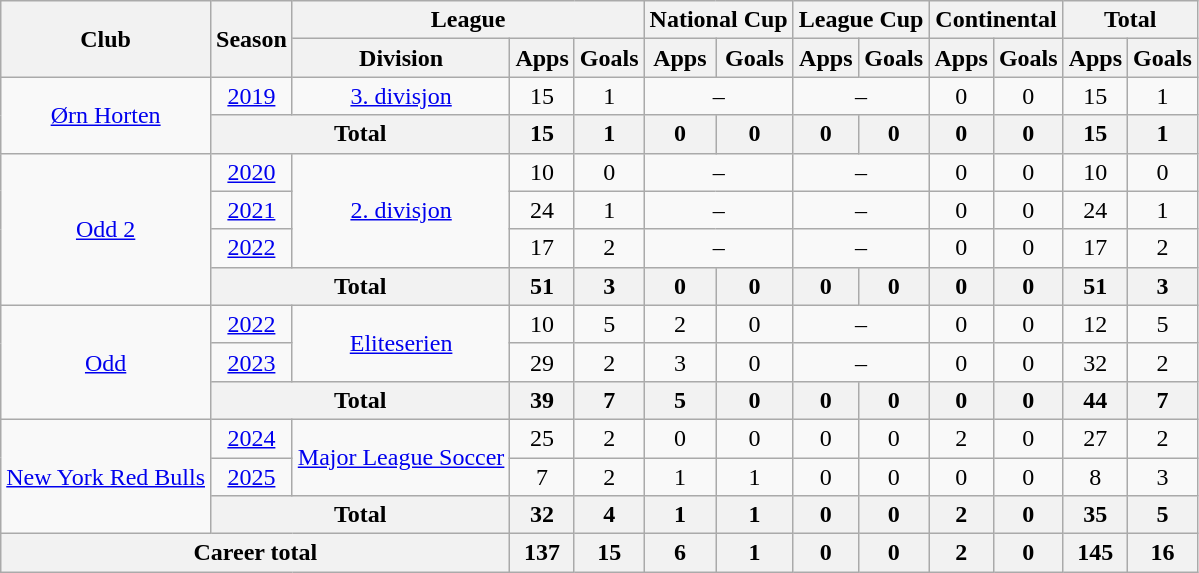<table class=wikitable style=text-align:center>
<tr>
<th rowspan=2>Club</th>
<th rowspan=2>Season</th>
<th colspan=3>League</th>
<th colspan=2>National Cup</th>
<th colspan=2>League Cup</th>
<th colspan=2>Continental</th>
<th colspan=2>Total</th>
</tr>
<tr>
<th>Division</th>
<th>Apps</th>
<th>Goals</th>
<th>Apps</th>
<th>Goals</th>
<th>Apps</th>
<th>Goals</th>
<th>Apps</th>
<th>Goals</th>
<th>Apps</th>
<th>Goals</th>
</tr>
<tr>
<td rowspan="2"><a href='#'>Ørn Horten</a></td>
<td><a href='#'>2019</a></td>
<td rowspan="1"><a href='#'>3. divisjon</a></td>
<td>15</td>
<td>1</td>
<td colspan="2">–</td>
<td colspan="2">–</td>
<td>0</td>
<td>0</td>
<td>15</td>
<td>1</td>
</tr>
<tr>
<th colspan=2><strong>Total</strong></th>
<th>15</th>
<th>1</th>
<th>0</th>
<th>0</th>
<th>0</th>
<th>0</th>
<th>0</th>
<th>0</th>
<th>15</th>
<th>1</th>
</tr>
<tr>
<td rowspan="4"><a href='#'>Odd 2</a></td>
<td><a href='#'>2020</a></td>
<td rowspan="3"><a href='#'>2. divisjon</a></td>
<td>10</td>
<td>0</td>
<td colspan="2">–</td>
<td colspan="2">–</td>
<td>0</td>
<td>0</td>
<td>10</td>
<td>0</td>
</tr>
<tr>
<td><a href='#'>2021</a></td>
<td>24</td>
<td>1</td>
<td colspan="2">–</td>
<td colspan="2">–</td>
<td>0</td>
<td>0</td>
<td>24</td>
<td>1</td>
</tr>
<tr>
<td><a href='#'>2022</a></td>
<td>17</td>
<td>2</td>
<td colspan="2">–</td>
<td colspan="2">–</td>
<td>0</td>
<td>0</td>
<td>17</td>
<td>2</td>
</tr>
<tr>
<th colspan=2><strong>Total</strong></th>
<th>51</th>
<th>3</th>
<th>0</th>
<th>0</th>
<th>0</th>
<th>0</th>
<th>0</th>
<th>0</th>
<th>51</th>
<th>3</th>
</tr>
<tr>
<td rowspan="3"><a href='#'>Odd</a></td>
<td><a href='#'>2022</a></td>
<td rowspan="2"><a href='#'>Eliteserien</a></td>
<td>10</td>
<td>5</td>
<td>2</td>
<td>0</td>
<td colspan="2">–</td>
<td>0</td>
<td>0</td>
<td>12</td>
<td>5</td>
</tr>
<tr>
<td><a href='#'>2023</a></td>
<td>29</td>
<td>2</td>
<td>3</td>
<td>0</td>
<td colspan="2">–</td>
<td>0</td>
<td>0</td>
<td>32</td>
<td>2</td>
</tr>
<tr>
<th colspan=2><strong>Total</strong></th>
<th>39</th>
<th>7</th>
<th>5</th>
<th>0</th>
<th>0</th>
<th>0</th>
<th>0</th>
<th>0</th>
<th>44</th>
<th>7</th>
</tr>
<tr>
<td rowspan="3"><a href='#'>New York Red Bulls</a></td>
<td><a href='#'>2024</a></td>
<td rowspan="2"><a href='#'>Major League Soccer</a></td>
<td>25</td>
<td>2</td>
<td>0</td>
<td>0</td>
<td>0</td>
<td>0</td>
<td>2</td>
<td>0</td>
<td>27</td>
<td>2</td>
</tr>
<tr>
<td><a href='#'>2025</a></td>
<td>7</td>
<td>2</td>
<td>1</td>
<td>1</td>
<td>0</td>
<td>0</td>
<td>0</td>
<td>0</td>
<td>8</td>
<td>3</td>
</tr>
<tr>
<th colspan=2><strong>Total</strong></th>
<th>32</th>
<th>4</th>
<th>1</th>
<th>1</th>
<th>0</th>
<th>0</th>
<th>2</th>
<th>0</th>
<th>35</th>
<th>5</th>
</tr>
<tr>
<th colspan=3><strong>Career total</strong></th>
<th>137</th>
<th>15</th>
<th>6</th>
<th>1</th>
<th>0</th>
<th>0</th>
<th>2</th>
<th>0</th>
<th>145</th>
<th>16</th>
</tr>
</table>
